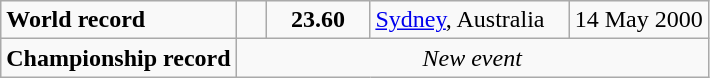<table class="wikitable">
<tr>
<td><strong>World record</strong></td>
<td style="padding-right:1em"></td>
<td style="text-align:center;padding-left:1em; padding-right:1em;"><strong>23.60</strong></td>
<td style="padding-right:1em"><a href='#'>Sydney</a>, Australia</td>
<td align=right>14 May 2000</td>
</tr>
<tr>
<td><strong>Championship record</strong></td>
<td colspan="5" style="text-align:center;"><em>New event</em></td>
</tr>
</table>
